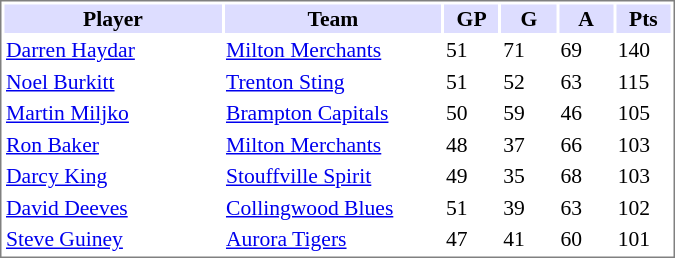<table cellpadding="0">
<tr align="left" style="vertical-align: top">
<td></td>
<td><br><table cellpadding="1" width="450px" style="font-size: 90%; border: 1px solid gray;">
<tr>
<th bgcolor="#DDDDFF" width="30%">Player</th>
<th bgcolor="#DDDDFF" width="30%">Team</th>
<th bgcolor="#DDDDFF" width="7.5%">GP</th>
<th bgcolor="#DDDDFF" width="7.5%">G</th>
<th bgcolor="#DDDDFF" width="7.5%">A</th>
<th bgcolor="#DDDDFF" width="7.5%">Pts</th>
</tr>
<tr>
<td><a href='#'>Darren Haydar</a></td>
<td><a href='#'>Milton Merchants</a></td>
<td>51</td>
<td>71</td>
<td>69</td>
<td>140</td>
</tr>
<tr>
<td><a href='#'>Noel Burkitt</a></td>
<td><a href='#'>Trenton Sting</a></td>
<td>51</td>
<td>52</td>
<td>63</td>
<td>115</td>
</tr>
<tr>
<td><a href='#'>Martin Miljko</a></td>
<td><a href='#'>Brampton Capitals</a></td>
<td>50</td>
<td>59</td>
<td>46</td>
<td>105</td>
</tr>
<tr>
<td><a href='#'>Ron Baker</a></td>
<td><a href='#'>Milton Merchants</a></td>
<td>48</td>
<td>37</td>
<td>66</td>
<td>103</td>
</tr>
<tr>
<td><a href='#'>Darcy King</a></td>
<td><a href='#'>Stouffville Spirit</a></td>
<td>49</td>
<td>35</td>
<td>68</td>
<td>103</td>
</tr>
<tr>
<td><a href='#'>David Deeves</a></td>
<td><a href='#'>Collingwood Blues</a></td>
<td>51</td>
<td>39</td>
<td>63</td>
<td>102</td>
</tr>
<tr>
<td><a href='#'>Steve Guiney</a></td>
<td><a href='#'>Aurora Tigers</a></td>
<td>47</td>
<td>41</td>
<td>60</td>
<td>101</td>
</tr>
</table>
</td>
</tr>
</table>
